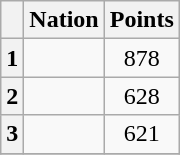<table class="wikitable">
<tr>
<th></th>
<th>Nation</th>
<th>Points</th>
</tr>
<tr>
<th>1</th>
<td></td>
<td align="center">878</td>
</tr>
<tr>
<th>2</th>
<td></td>
<td align="center">628</td>
</tr>
<tr>
<th>3</th>
<td></td>
<td align="center">621</td>
</tr>
<tr>
</tr>
</table>
